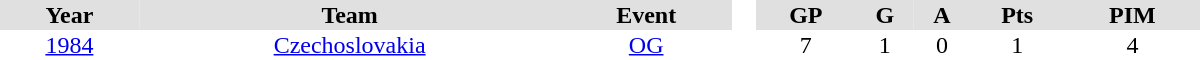<table border="0" cellpadding="1" cellspacing="0" style="text-align:center; width:50em">
<tr ALIGN="center" bgcolor="#e0e0e0">
<th>Year</th>
<th>Team</th>
<th>Event</th>
<th rowspan="99" bgcolor="#ffffff"> </th>
<th>GP</th>
<th>G</th>
<th>A</th>
<th>Pts</th>
<th>PIM</th>
</tr>
<tr>
<td><a href='#'>1984</a></td>
<td><a href='#'>Czechoslovakia</a></td>
<td><a href='#'>OG</a></td>
<td>7</td>
<td>1</td>
<td>0</td>
<td>1</td>
<td>4</td>
</tr>
</table>
